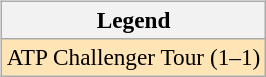<table>
<tr valign=top>
<td><br><table class="wikitable" style=font-size:97%>
<tr>
<th>Legend</th>
</tr>
<tr style="background:moccasin;">
<td>ATP Challenger Tour (1–1)</td>
</tr>
</table>
</td>
<td></td>
</tr>
</table>
